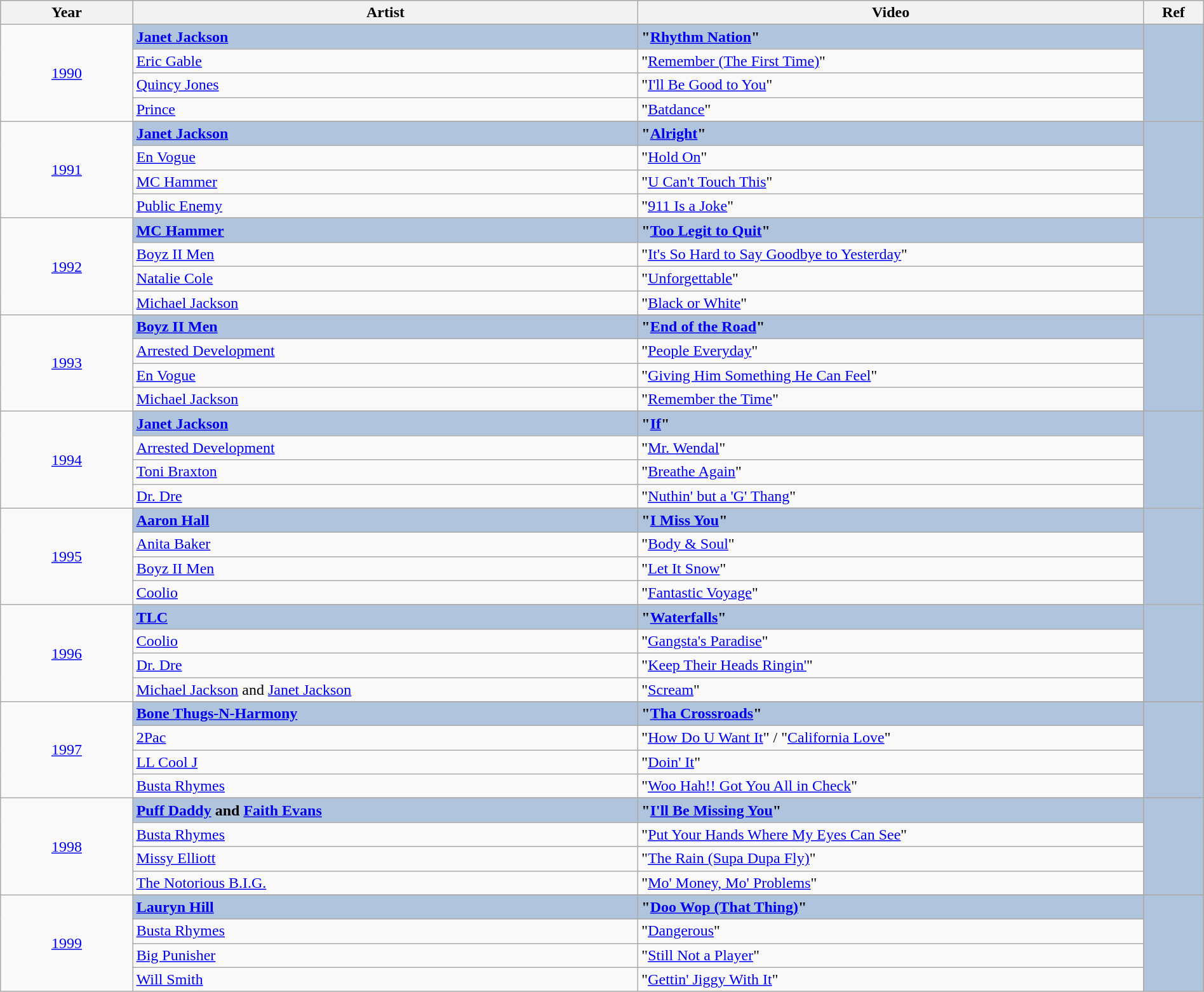<table class="wikitable" style="width:100%;">
<tr style="background:#bebebe;">
<th style="width:11%;">Year</th>
<th style="width:42%;">Artist</th>
<th style="width:42%;">Video</th>
<th style="width:5%;">Ref</th>
</tr>
<tr>
<td rowspan="5" align="center"><a href='#'>1990</a></td>
</tr>
<tr style="background:#B0C4DE">
<td><strong><a href='#'>Janet Jackson</a></strong></td>
<td><strong>"<a href='#'>Rhythm Nation</a>"</strong></td>
<td rowspan="5" align="center"></td>
</tr>
<tr>
<td><a href='#'>Eric Gable</a></td>
<td>"<a href='#'>Remember (The First Time)</a>"</td>
</tr>
<tr>
<td><a href='#'>Quincy Jones</a></td>
<td>"<a href='#'>I'll Be Good to You</a>"</td>
</tr>
<tr>
<td><a href='#'>Prince</a></td>
<td>"<a href='#'>Batdance</a>"</td>
</tr>
<tr>
<td rowspan="5" align="center"><a href='#'>1991</a></td>
</tr>
<tr style="background:#B0C4DE">
<td><strong><a href='#'>Janet Jackson</a></strong></td>
<td><strong>"<a href='#'>Alright</a>"</strong></td>
<td rowspan="5" align="center"></td>
</tr>
<tr>
<td><a href='#'>En Vogue</a></td>
<td>"<a href='#'>Hold On</a>"</td>
</tr>
<tr>
<td><a href='#'>MC Hammer</a></td>
<td>"<a href='#'>U Can't Touch This</a>"</td>
</tr>
<tr>
<td><a href='#'>Public Enemy</a></td>
<td>"<a href='#'>911 Is a Joke</a>"</td>
</tr>
<tr>
<td rowspan="5" align="center"><a href='#'>1992</a></td>
</tr>
<tr style="background:#B0C4DE">
<td><strong><a href='#'>MC Hammer</a></strong></td>
<td><strong>"<a href='#'>Too Legit to Quit</a>"</strong></td>
<td rowspan="5" align="center"></td>
</tr>
<tr>
<td><a href='#'>Boyz II Men</a></td>
<td>"<a href='#'>It's So Hard to Say Goodbye to Yesterday</a>"</td>
</tr>
<tr>
<td><a href='#'>Natalie Cole</a></td>
<td>"<a href='#'>Unforgettable</a>"</td>
</tr>
<tr>
<td><a href='#'>Michael Jackson</a></td>
<td>"<a href='#'>Black or White</a>"</td>
</tr>
<tr>
<td rowspan="5" align="center"><a href='#'>1993</a></td>
</tr>
<tr style="background:#B0C4DE">
<td><strong><a href='#'>Boyz II Men</a></strong></td>
<td><strong>"<a href='#'>End of the Road</a>"</strong></td>
<td rowspan="5" align="center"></td>
</tr>
<tr>
<td><a href='#'>Arrested Development</a></td>
<td>"<a href='#'>People Everyday</a>"</td>
</tr>
<tr>
<td><a href='#'>En Vogue</a></td>
<td>"<a href='#'>Giving Him Something He Can Feel</a>"</td>
</tr>
<tr>
<td><a href='#'>Michael Jackson</a></td>
<td>"<a href='#'>Remember the Time</a>"</td>
</tr>
<tr>
<td rowspan="5" align="center"><a href='#'>1994</a></td>
</tr>
<tr style="background:#B0C4DE">
<td><strong><a href='#'>Janet Jackson</a></strong></td>
<td><strong>"<a href='#'>If</a>"</strong></td>
<td rowspan="5" align="center"></td>
</tr>
<tr>
<td><a href='#'>Arrested Development</a></td>
<td>"<a href='#'>Mr. Wendal</a>"</td>
</tr>
<tr>
<td><a href='#'>Toni Braxton</a></td>
<td>"<a href='#'>Breathe Again</a>"</td>
</tr>
<tr>
<td><a href='#'>Dr. Dre</a></td>
<td>"<a href='#'>Nuthin' but a 'G' Thang</a>"</td>
</tr>
<tr>
<td rowspan="5" align="center"><a href='#'>1995</a></td>
</tr>
<tr style="background:#B0C4DE">
<td><strong><a href='#'>Aaron Hall</a></strong></td>
<td><strong>"<a href='#'>I Miss You</a>"</strong></td>
<td rowspan="5" align="center"></td>
</tr>
<tr>
<td><a href='#'>Anita Baker</a></td>
<td>"<a href='#'>Body & Soul</a>"</td>
</tr>
<tr>
<td><a href='#'>Boyz II Men</a></td>
<td>"<a href='#'>Let It Snow</a>"</td>
</tr>
<tr>
<td><a href='#'>Coolio</a></td>
<td>"<a href='#'>Fantastic Voyage</a>"</td>
</tr>
<tr>
<td rowspan="5" align="center"><a href='#'>1996</a></td>
</tr>
<tr style="background:#B0C4DE">
<td><strong><a href='#'>TLC</a></strong></td>
<td><strong>"<a href='#'>Waterfalls</a>"</strong></td>
<td rowspan="4" align="center"></td>
</tr>
<tr>
<td><a href='#'>Coolio</a> </td>
<td>"<a href='#'>Gangsta's Paradise</a>"</td>
</tr>
<tr>
<td><a href='#'>Dr. Dre</a></td>
<td>"<a href='#'>Keep Their Heads Ringin'</a>"</td>
</tr>
<tr>
<td><a href='#'>Michael Jackson</a> and <a href='#'>Janet Jackson</a></td>
<td>"<a href='#'>Scream</a>"</td>
</tr>
<tr>
<td rowspan="5" align="center"><a href='#'>1997</a></td>
</tr>
<tr style="background:#B0C4DE">
<td><strong><a href='#'>Bone Thugs-N-Harmony</a></strong></td>
<td><strong>"<a href='#'>Tha Crossroads</a>"</strong></td>
<td rowspan="4" align="center"></td>
</tr>
<tr>
<td><a href='#'>2Pac</a> </td>
<td>"<a href='#'>How Do U Want It</a>" / "<a href='#'>California Love</a>"</td>
</tr>
<tr>
<td><a href='#'>LL Cool J</a></td>
<td>"<a href='#'>Doin' It</a>"</td>
</tr>
<tr>
<td><a href='#'>Busta Rhymes</a></td>
<td>"<a href='#'>Woo Hah!! Got You All in Check</a>"</td>
</tr>
<tr>
<td rowspan="5" align="center"><a href='#'>1998</a></td>
</tr>
<tr style="background:#B0C4DE">
<td><strong><a href='#'>Puff Daddy</a> and <a href='#'>Faith Evans</a> </strong></td>
<td><strong>"<a href='#'>I'll Be Missing You</a>"</strong></td>
<td rowspan="4" align="center"></td>
</tr>
<tr>
<td><a href='#'>Busta Rhymes</a></td>
<td>"<a href='#'>Put Your Hands Where My Eyes Can See</a>"</td>
</tr>
<tr>
<td><a href='#'>Missy Elliott</a></td>
<td>"<a href='#'>The Rain (Supa Dupa Fly)</a>"</td>
</tr>
<tr>
<td><a href='#'>The Notorious B.I.G.</a> </td>
<td>"<a href='#'>Mo' Money, Mo' Problems</a>"</td>
</tr>
<tr>
<td rowspan="5" align="center"><a href='#'>1999</a></td>
</tr>
<tr style="background:#B0C4DE">
<td><strong><a href='#'>Lauryn Hill</a></strong></td>
<td><strong>"<a href='#'>Doo Wop (That Thing)</a>"</strong></td>
<td rowspan="4" align="center"></td>
</tr>
<tr>
<td><a href='#'>Busta Rhymes</a></td>
<td>"<a href='#'>Dangerous</a>"</td>
</tr>
<tr>
<td><a href='#'>Big Punisher</a> </td>
<td>"<a href='#'>Still Not a Player</a>"</td>
</tr>
<tr>
<td><a href='#'>Will Smith</a></td>
<td>"<a href='#'>Gettin' Jiggy With It</a>"</td>
</tr>
</table>
